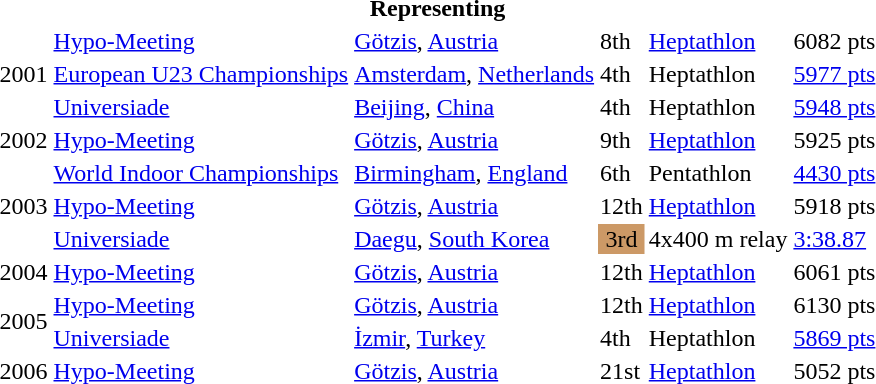<table>
<tr>
<th colspan="6">Representing </th>
</tr>
<tr>
<td rowspan=3>2001</td>
<td><a href='#'>Hypo-Meeting</a></td>
<td><a href='#'>Götzis</a>, <a href='#'>Austria</a></td>
<td>8th</td>
<td><a href='#'>Heptathlon</a></td>
<td>6082 pts</td>
</tr>
<tr>
<td><a href='#'>European U23 Championships</a></td>
<td><a href='#'>Amsterdam</a>, <a href='#'>Netherlands</a></td>
<td>4th</td>
<td>Heptathlon</td>
<td><a href='#'>5977 pts</a></td>
</tr>
<tr>
<td><a href='#'>Universiade</a></td>
<td><a href='#'>Beijing</a>, <a href='#'>China</a></td>
<td>4th</td>
<td>Heptathlon</td>
<td><a href='#'>5948 pts</a></td>
</tr>
<tr>
<td>2002</td>
<td><a href='#'>Hypo-Meeting</a></td>
<td><a href='#'>Götzis</a>, <a href='#'>Austria</a></td>
<td>9th</td>
<td><a href='#'>Heptathlon</a></td>
<td>5925 pts</td>
</tr>
<tr>
<td rowspan=3>2003</td>
<td><a href='#'>World Indoor Championships</a></td>
<td><a href='#'>Birmingham</a>, <a href='#'>England</a></td>
<td>6th</td>
<td>Pentathlon</td>
<td><a href='#'>4430 pts</a></td>
</tr>
<tr>
<td><a href='#'>Hypo-Meeting</a></td>
<td><a href='#'>Götzis</a>, <a href='#'>Austria</a></td>
<td>12th</td>
<td><a href='#'>Heptathlon</a></td>
<td>5918 pts</td>
</tr>
<tr>
<td><a href='#'>Universiade</a></td>
<td><a href='#'>Daegu</a>, <a href='#'>South Korea</a></td>
<td bgcolor="cc9966" align="center">3rd</td>
<td>4x400 m relay</td>
<td><a href='#'>3:38.87</a></td>
</tr>
<tr>
<td>2004</td>
<td><a href='#'>Hypo-Meeting</a></td>
<td><a href='#'>Götzis</a>, <a href='#'>Austria</a></td>
<td>12th</td>
<td><a href='#'>Heptathlon</a></td>
<td>6061 pts</td>
</tr>
<tr>
<td rowspan=2>2005</td>
<td><a href='#'>Hypo-Meeting</a></td>
<td><a href='#'>Götzis</a>, <a href='#'>Austria</a></td>
<td>12th</td>
<td><a href='#'>Heptathlon</a></td>
<td>6130 pts</td>
</tr>
<tr>
<td><a href='#'>Universiade</a></td>
<td><a href='#'>İzmir</a>, <a href='#'>Turkey</a></td>
<td>4th</td>
<td>Heptathlon</td>
<td><a href='#'>5869 pts</a></td>
</tr>
<tr>
<td>2006</td>
<td><a href='#'>Hypo-Meeting</a></td>
<td><a href='#'>Götzis</a>, <a href='#'>Austria</a></td>
<td>21st</td>
<td><a href='#'>Heptathlon</a></td>
<td>5052 pts</td>
</tr>
</table>
